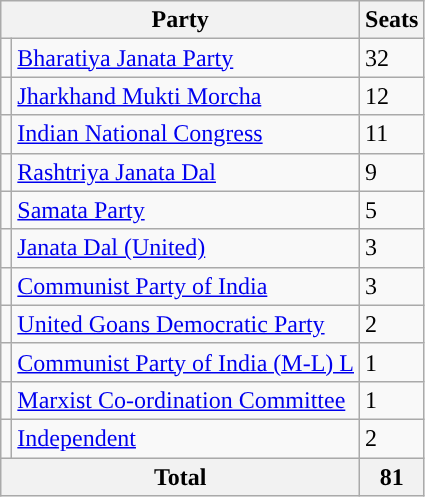<table class="wikitable">
<tr>
<th colspan="2">Party</th>
<th>Seats</th>
</tr>
<tr>
<td style="background-color: "></td>
<td><a href='#'>Bharatiya Janata Party</a></td>
<td>32</td>
</tr>
<tr>
<td style="background-color: "></td>
<td><a href='#'>Jharkhand Mukti Morcha</a></td>
<td>12</td>
</tr>
<tr>
<td style="background-color: "></td>
<td><a href='#'>Indian National Congress</a></td>
<td>11</td>
</tr>
<tr>
<td style="background-color: "></td>
<td><a href='#'>Rashtriya Janata Dal</a></td>
<td>9</td>
</tr>
<tr>
<td style="background-color: "></td>
<td><a href='#'>Samata Party</a></td>
<td>5</td>
</tr>
<tr>
<td style="background-color: "></td>
<td><a href='#'>Janata Dal (United)</a></td>
<td>3</td>
</tr>
<tr>
<td style="background-color: "></td>
<td><a href='#'>Communist Party of India</a></td>
<td>3</td>
</tr>
<tr>
<td style="background-color: "></td>
<td><a href='#'>United Goans Democratic Party</a></td>
<td>2</td>
</tr>
<tr>
<td style="background-color: "></td>
<td><a href='#'>Communist Party of India (M-L) L</a></td>
<td>1</td>
</tr>
<tr>
<td style="background-color: "></td>
<td><a href='#'>Marxist Co-ordination Committee</a></td>
<td>1</td>
</tr>
<tr>
<td style="background-color: "></td>
<td><a href='#'>Independent</a></td>
<td>2</td>
</tr>
<tr>
<th colspan="2">Total</th>
<th>81</th>
</tr>
</table>
